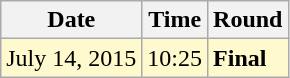<table class="wikitable">
<tr>
<th>Date</th>
<th>Time</th>
<th>Round</th>
</tr>
<tr style=background:lemonchiffon>
<td>July 14, 2015</td>
<td>10:25</td>
<td><strong>Final</strong></td>
</tr>
</table>
